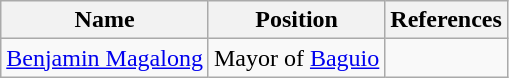<table class="wikitable">
<tr>
<th>Name</th>
<th>Position</th>
<th>References</th>
</tr>
<tr>
<td><a href='#'>Benjamin Magalong</a></td>
<td>Mayor of <a href='#'>Baguio</a></td>
<td></td>
</tr>
</table>
